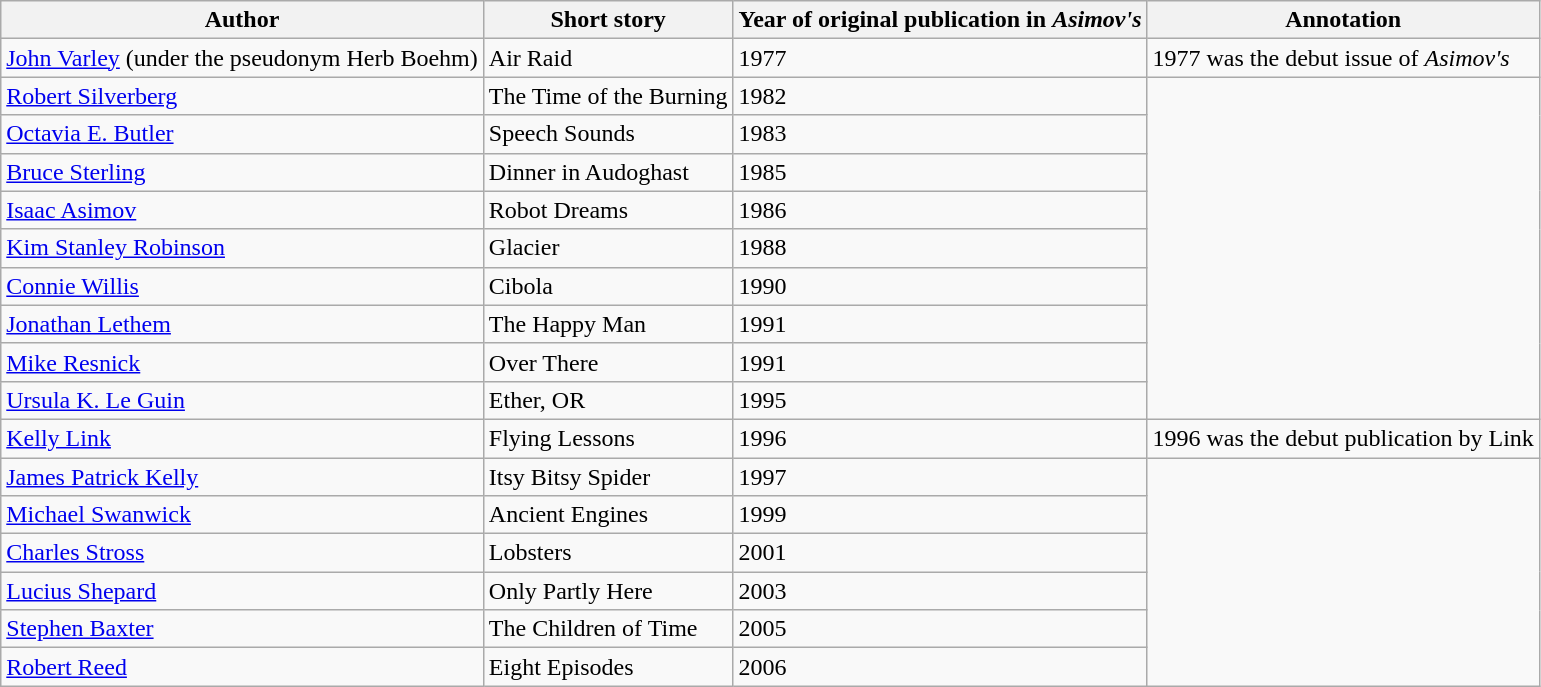<table class="wikitable">
<tr>
<th>Author</th>
<th>Short story</th>
<th>Year of original publication in <em>Asimov's</em></th>
<th>Annotation</th>
</tr>
<tr>
<td><a href='#'>John Varley</a> (under the pseudonym Herb Boehm)</td>
<td>Air Raid</td>
<td>1977</td>
<td>1977 was the debut issue of <em>Asimov's</em></td>
</tr>
<tr>
<td><a href='#'>Robert Silverberg</a></td>
<td>The Time of the Burning</td>
<td>1982</td>
<td rowspan=9></td>
</tr>
<tr>
<td><a href='#'>Octavia E. Butler</a></td>
<td>Speech Sounds</td>
<td>1983</td>
</tr>
<tr>
<td><a href='#'>Bruce Sterling</a></td>
<td>Dinner in Audoghast</td>
<td>1985</td>
</tr>
<tr>
<td><a href='#'>Isaac Asimov</a></td>
<td>Robot Dreams</td>
<td>1986</td>
</tr>
<tr>
<td><a href='#'>Kim Stanley Robinson</a></td>
<td>Glacier</td>
<td>1988</td>
</tr>
<tr>
<td><a href='#'>Connie Willis</a></td>
<td>Cibola</td>
<td>1990</td>
</tr>
<tr>
<td><a href='#'>Jonathan Lethem</a></td>
<td>The Happy Man</td>
<td>1991</td>
</tr>
<tr>
<td><a href='#'>Mike Resnick</a></td>
<td>Over There</td>
<td>1991</td>
</tr>
<tr>
<td><a href='#'>Ursula K. Le Guin</a></td>
<td>Ether, OR</td>
<td>1995</td>
</tr>
<tr>
<td><a href='#'>Kelly Link</a></td>
<td>Flying Lessons</td>
<td>1996</td>
<td>1996 was the debut publication by Link</td>
</tr>
<tr>
<td><a href='#'>James Patrick Kelly</a></td>
<td>Itsy Bitsy Spider</td>
<td>1997</td>
<td rowspan=7></td>
</tr>
<tr>
<td><a href='#'>Michael Swanwick</a></td>
<td>Ancient Engines</td>
<td>1999</td>
</tr>
<tr>
<td><a href='#'>Charles Stross</a></td>
<td>Lobsters</td>
<td>2001</td>
</tr>
<tr>
<td><a href='#'>Lucius Shepard</a></td>
<td>Only Partly Here</td>
<td>2003</td>
</tr>
<tr>
<td><a href='#'>Stephen Baxter</a></td>
<td>The Children of Time</td>
<td>2005</td>
</tr>
<tr>
<td><a href='#'>Robert Reed</a></td>
<td>Eight Episodes</td>
<td>2006</td>
</tr>
</table>
